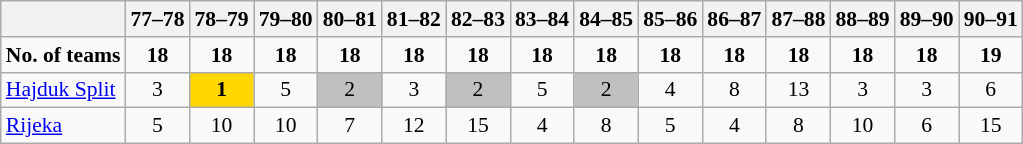<table border=1  bordercolor="#CCCCCC" class=wikitable style="font-size:90%;">
<tr align=LEFT valign=CENTER>
<th></th>
<th>77–78</th>
<th>78–79</th>
<th>79–80</th>
<th>80–81</th>
<th>81–82</th>
<th>82–83</th>
<th>83–84</th>
<th>84–85</th>
<th>85–86</th>
<th>86–87</th>
<th>87–88</th>
<th>88–89</th>
<th>89–90</th>
<th>90–91</th>
</tr>
<tr align=CENTER>
<td><strong>No. of teams</strong></td>
<td><strong>18</strong></td>
<td><strong>18</strong></td>
<td><strong>18</strong></td>
<td><strong>18</strong></td>
<td><strong>18</strong></td>
<td><strong>18</strong></td>
<td><strong>18</strong></td>
<td><strong>18</strong></td>
<td><strong>18</strong></td>
<td><strong>18</strong></td>
<td><strong>18</strong></td>
<td><strong>18</strong></td>
<td><strong>18</strong></td>
<td><strong>19</strong></td>
</tr>
<tr align=CENTER valign=BOTTOM>
<td align=LEFT><a href='#'>Hajduk Split</a></td>
<td>3</td>
<td bgcolor=gold><strong>1</strong></td>
<td>5</td>
<td bgcolor=silver>2</td>
<td>3</td>
<td bgcolor=silver>2</td>
<td>5</td>
<td bgcolor=silver>2</td>
<td>4</td>
<td>8</td>
<td>13</td>
<td>3</td>
<td>3</td>
<td>6</td>
</tr>
<tr align=CENTER valign=BOTTOM>
<td align=LEFT><a href='#'>Rijeka</a></td>
<td>5</td>
<td>10</td>
<td>10</td>
<td>7</td>
<td>12</td>
<td>15</td>
<td>4</td>
<td>8</td>
<td>5</td>
<td>4</td>
<td>8</td>
<td>10</td>
<td>6</td>
<td>15</td>
</tr>
</table>
